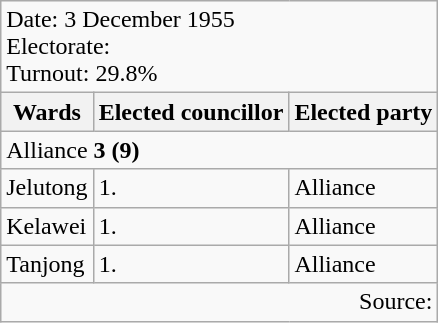<table class=wikitable>
<tr>
<td colspan=3>Date: 3 December 1955<br>Electorate: <br>Turnout: 29.8%</td>
</tr>
<tr>
<th>Wards</th>
<th>Elected councillor</th>
<th>Elected party</th>
</tr>
<tr>
<td colspan=3>Alliance <strong>3 (9)</strong> </td>
</tr>
<tr>
<td>Jelutong</td>
<td>1.</td>
<td>Alliance</td>
</tr>
<tr>
<td>Kelawei</td>
<td>1.</td>
<td>Alliance</td>
</tr>
<tr>
<td>Tanjong</td>
<td>1.</td>
<td>Alliance</td>
</tr>
<tr>
<td colspan="3" style="text-align:right;">Source: </td>
</tr>
</table>
